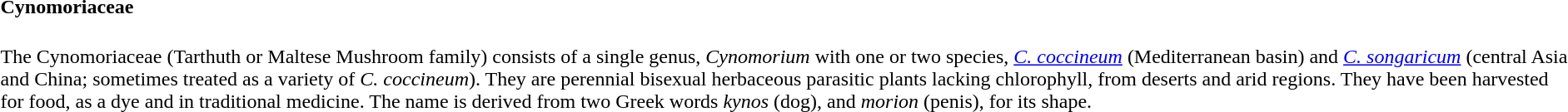<table>
<tr>
<td><br><h4>Cynomoriaceae</h4>
The Cynomoriaceae (Tarthuth or Maltese Mushroom family) consists of a single genus, <em>Cynomorium</em> with one or two species, <em><a href='#'>C. coccineum</a></em> (Mediterranean basin) and <em><a href='#'>C. songaricum</a></em> (central Asia and China; sometimes treated as a variety of <em>C. coccineum</em>). They are perennial bisexual herbaceous parasitic plants lacking chlorophyll, from deserts and arid regions. They have been harvested for food, as a dye and in traditional medicine. The name is derived from two Greek words <em>kynos</em> (dog), and <em>morion</em> (penis), for its shape.</td>
</tr>
</table>
